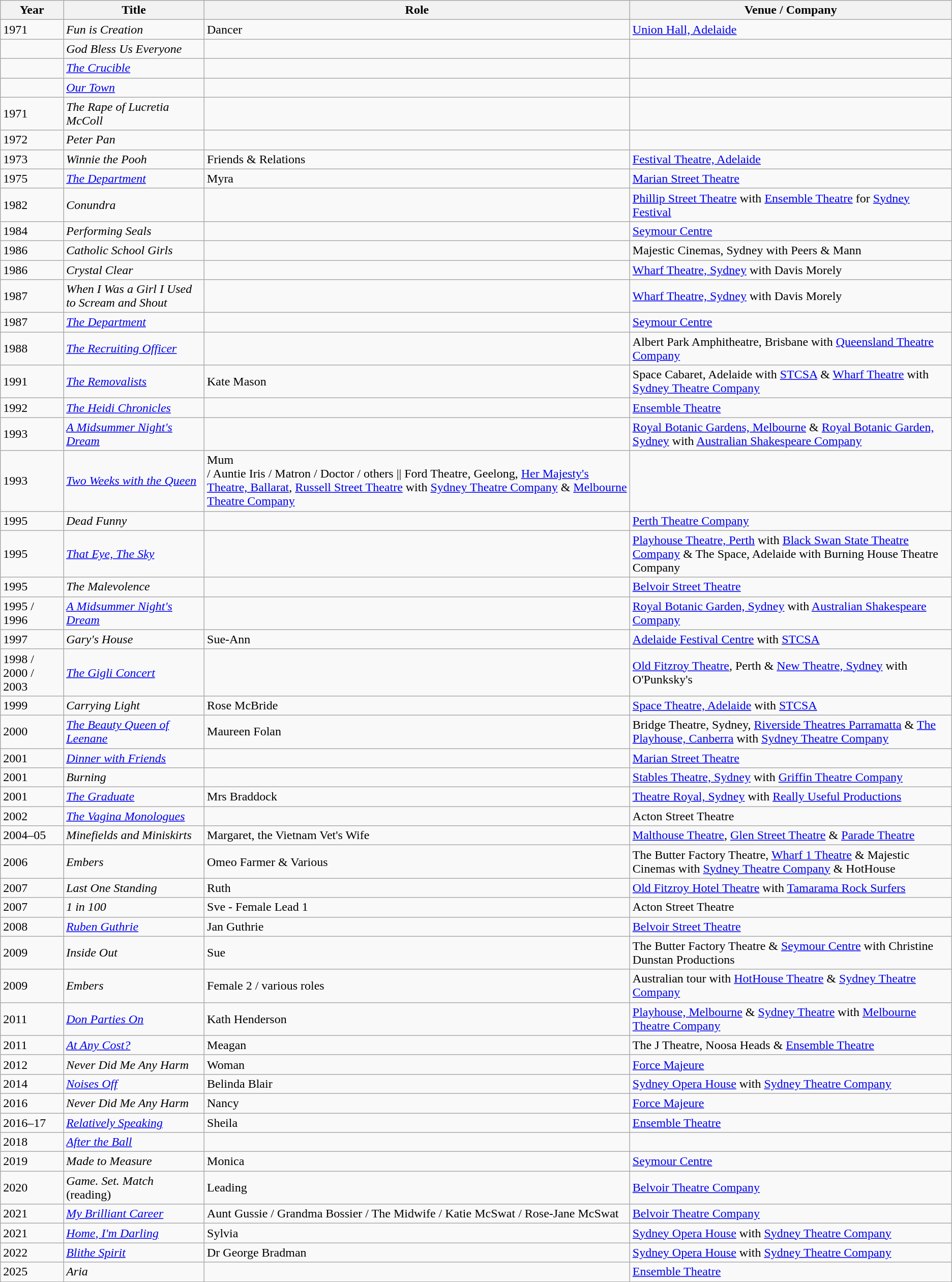<table class="wikitable">
<tr>
<th>Year</th>
<th>Title</th>
<th>Role</th>
<th>Venue / Company</th>
</tr>
<tr>
<td>1971</td>
<td><em>Fun is Creation</em></td>
<td>Dancer</td>
<td><a href='#'>Union Hall, Adelaide</a></td>
</tr>
<tr>
<td></td>
<td><em>God Bless Us Everyone</em></td>
<td></td>
<td></td>
</tr>
<tr>
<td></td>
<td><em><a href='#'>The Crucible</a></em></td>
<td></td>
<td></td>
</tr>
<tr>
<td></td>
<td><em><a href='#'>Our Town</a></em></td>
<td></td>
<td></td>
</tr>
<tr>
<td>1971</td>
<td><em>The Rape of Lucretia McColl</em></td>
<td></td>
<td></td>
</tr>
<tr>
<td>1972</td>
<td><em>Peter Pan</em></td>
<td></td>
<td></td>
</tr>
<tr>
<td>1973</td>
<td><em>Winnie the Pooh</em></td>
<td>Friends & Relations</td>
<td><a href='#'>Festival Theatre, Adelaide</a></td>
</tr>
<tr>
<td>1975</td>
<td><em><a href='#'>The Department</a></em></td>
<td>Myra</td>
<td><a href='#'>Marian Street Theatre</a></td>
</tr>
<tr>
<td>1982</td>
<td><em>Conundra</em></td>
<td></td>
<td><a href='#'>Phillip Street Theatre</a> with <a href='#'>Ensemble Theatre</a> for <a href='#'>Sydney Festival</a></td>
</tr>
<tr>
<td>1984</td>
<td><em>Performing Seals</em></td>
<td></td>
<td><a href='#'>Seymour Centre</a></td>
</tr>
<tr>
<td>1986</td>
<td><em>Catholic School Girls</em></td>
<td></td>
<td>Majestic Cinemas, Sydney with Peers & Mann</td>
</tr>
<tr>
<td>1986</td>
<td><em>Crystal Clear</em></td>
<td></td>
<td><a href='#'>Wharf Theatre, Sydney</a> with Davis Morely</td>
</tr>
<tr>
<td>1987</td>
<td><em>When I Was a Girl I Used to Scream and Shout</em></td>
<td></td>
<td><a href='#'>Wharf Theatre, Sydney</a> with Davis Morely</td>
</tr>
<tr>
<td>1987</td>
<td><em><a href='#'>The Department</a></em></td>
<td></td>
<td><a href='#'>Seymour Centre</a></td>
</tr>
<tr>
<td>1988</td>
<td><em><a href='#'>The Recruiting Officer</a></em></td>
<td></td>
<td>Albert Park Amphitheatre, Brisbane with <a href='#'>Queensland Theatre Company</a></td>
</tr>
<tr>
<td>1991</td>
<td><em><a href='#'>The Removalists</a></em></td>
<td>Kate Mason</td>
<td>Space Cabaret, Adelaide with <a href='#'>STCSA</a> & <a href='#'>Wharf Theatre</a> with <a href='#'>Sydney Theatre Company</a></td>
</tr>
<tr>
<td>1992</td>
<td><em><a href='#'>The Heidi Chronicles</a></em></td>
<td></td>
<td><a href='#'>Ensemble Theatre</a></td>
</tr>
<tr>
<td>1993</td>
<td><em><a href='#'>A Midsummer Night's Dream</a></em></td>
<td></td>
<td><a href='#'>Royal Botanic Gardens, Melbourne</a> & <a href='#'>Royal Botanic Garden, Sydney</a> with <a href='#'>Australian Shakespeare Company</a></td>
</tr>
<tr>
<td>1993</td>
<td><em><a href='#'>Two Weeks with the Queen</a></em></td>
<td>Mum<br>/ Auntie Iris / Matron / Doctor / others || Ford Theatre, Geelong, <a href='#'>Her Majesty's Theatre, Ballarat</a>, <a href='#'>Russell Street Theatre</a> with <a href='#'>Sydney Theatre Company</a> & <a href='#'>Melbourne Theatre Company</a></td>
</tr>
<tr>
<td>1995</td>
<td><em>Dead Funny</em></td>
<td></td>
<td><a href='#'>Perth Theatre Company</a></td>
</tr>
<tr>
<td>1995</td>
<td><em><a href='#'>That Eye, The Sky</a></em></td>
<td></td>
<td><a href='#'>Playhouse Theatre, Perth</a> with <a href='#'>Black Swan State Theatre Company</a> & The Space, Adelaide with Burning House Theatre Company</td>
</tr>
<tr>
<td>1995</td>
<td><em>The Malevolence</em></td>
<td></td>
<td><a href='#'>Belvoir Street Theatre</a></td>
</tr>
<tr>
<td>1995 / 1996</td>
<td><em><a href='#'>A Midsummer Night's Dream</a></em></td>
<td></td>
<td><a href='#'>Royal Botanic Garden, Sydney</a> with <a href='#'>Australian Shakespeare Company</a></td>
</tr>
<tr>
<td>1997</td>
<td><em>Gary's House</em></td>
<td>Sue-Ann</td>
<td><a href='#'>Adelaide Festival Centre</a> with <a href='#'>STCSA</a></td>
</tr>
<tr>
<td>1998 / 2000 / 2003</td>
<td><em><a href='#'>The Gigli Concert</a></em></td>
<td></td>
<td><a href='#'>Old Fitzroy Theatre</a>, Perth & <a href='#'>New Theatre, Sydney</a> with O'Punksky's</td>
</tr>
<tr>
<td>1999</td>
<td><em>Carrying Light</em></td>
<td>Rose McBride</td>
<td><a href='#'>Space Theatre, Adelaide</a> with <a href='#'>STCSA</a></td>
</tr>
<tr>
<td>2000</td>
<td><em><a href='#'>The Beauty Queen of Leenane</a></em></td>
<td>Maureen Folan</td>
<td>Bridge Theatre, Sydney, <a href='#'>Riverside Theatres Parramatta</a> & <a href='#'>The Playhouse, Canberra</a> with <a href='#'>Sydney Theatre Company</a></td>
</tr>
<tr>
<td>2001</td>
<td><em><a href='#'>Dinner with Friends</a></em></td>
<td></td>
<td><a href='#'>Marian Street Theatre</a></td>
</tr>
<tr>
<td>2001</td>
<td><em>Burning</em></td>
<td></td>
<td><a href='#'>Stables Theatre, Sydney</a> with <a href='#'>Griffin Theatre Company</a></td>
</tr>
<tr>
<td>2001</td>
<td><em><a href='#'>The Graduate</a></em></td>
<td>Mrs Braddock</td>
<td><a href='#'>Theatre Royal, Sydney</a> with <a href='#'>Really Useful Productions</a></td>
</tr>
<tr>
<td>2002</td>
<td><em><a href='#'>The Vagina Monologues</a></em></td>
<td></td>
<td>Acton Street Theatre</td>
</tr>
<tr>
<td>2004–05</td>
<td><em>Minefields and Miniskirts</em></td>
<td>Margaret, the Vietnam Vet's Wife</td>
<td><a href='#'>Malthouse Theatre</a>, <a href='#'>Glen Street Theatre</a> & <a href='#'>Parade Theatre</a></td>
</tr>
<tr>
<td>2006</td>
<td><em>Embers</em></td>
<td>Omeo Farmer & Various</td>
<td>The Butter Factory Theatre, <a href='#'>Wharf 1 Theatre</a> & Majestic Cinemas with <a href='#'>Sydney Theatre Company</a> & HotHouse</td>
</tr>
<tr>
<td>2007</td>
<td><em>Last One Standing</em></td>
<td>Ruth</td>
<td><a href='#'>Old Fitzroy Hotel Theatre</a> with <a href='#'>Tamarama Rock Surfers</a></td>
</tr>
<tr>
<td>2007</td>
<td><em>1 in 100</em></td>
<td>Sve - Female Lead 1</td>
<td>Acton Street Theatre</td>
</tr>
<tr>
<td>2008</td>
<td><em><a href='#'>Ruben Guthrie</a></em></td>
<td>Jan Guthrie</td>
<td><a href='#'>Belvoir Street Theatre</a></td>
</tr>
<tr>
<td>2009</td>
<td><em>Inside Out</em></td>
<td>Sue</td>
<td>The Butter Factory Theatre & <a href='#'>Seymour Centre</a> with Christine Dunstan Productions</td>
</tr>
<tr>
<td>2009</td>
<td><em>Embers</em></td>
<td>Female 2 / various roles</td>
<td>Australian tour with <a href='#'>HotHouse Theatre</a> & <a href='#'>Sydney Theatre Company</a></td>
</tr>
<tr>
<td>2011</td>
<td><em><a href='#'>Don Parties On</a></em></td>
<td>Kath Henderson</td>
<td><a href='#'>Playhouse, Melbourne</a> & <a href='#'>Sydney Theatre</a> with <a href='#'>Melbourne Theatre Company</a></td>
</tr>
<tr>
<td>2011</td>
<td><em><a href='#'>At Any Cost?</a></em></td>
<td>Meagan</td>
<td>The J Theatre, Noosa Heads & <a href='#'>Ensemble Theatre</a></td>
</tr>
<tr>
<td>2012</td>
<td><em>Never Did Me Any Harm</em></td>
<td>Woman</td>
<td><a href='#'>Force Majeure</a></td>
</tr>
<tr>
<td>2014</td>
<td><em><a href='#'>Noises Off</a></em></td>
<td>Belinda Blair</td>
<td><a href='#'>Sydney Opera House</a> with <a href='#'>Sydney Theatre Company</a></td>
</tr>
<tr>
<td>2016</td>
<td><em>Never Did Me Any Harm</em></td>
<td>Nancy</td>
<td><a href='#'>Force Majeure</a></td>
</tr>
<tr>
<td>2016–17</td>
<td><em><a href='#'>Relatively Speaking</a></em></td>
<td>Sheila</td>
<td><a href='#'>Ensemble Theatre</a></td>
</tr>
<tr>
<td>2018</td>
<td><em><a href='#'>After the Ball</a></em></td>
<td></td>
<td></td>
</tr>
<tr>
<td>2019</td>
<td><em>Made to Measure</em></td>
<td>Monica</td>
<td><a href='#'>Seymour Centre</a></td>
</tr>
<tr>
<td>2020</td>
<td><em>Game. Set. Match</em> (reading)</td>
<td>Leading</td>
<td><a href='#'>Belvoir Theatre Company</a></td>
</tr>
<tr>
<td>2021</td>
<td><em><a href='#'>My Brilliant Career</a></em></td>
<td>Aunt Gussie / Grandma Bossier / The Midwife / Katie McSwat / Rose-Jane McSwat</td>
<td><a href='#'>Belvoir Theatre Company</a></td>
</tr>
<tr>
<td>2021</td>
<td><em><a href='#'>Home, I'm Darling</a></em></td>
<td>Sylvia</td>
<td><a href='#'>Sydney Opera House</a> with <a href='#'>Sydney Theatre Company</a></td>
</tr>
<tr>
<td>2022</td>
<td><em><a href='#'>Blithe Spirit</a></em></td>
<td>Dr George Bradman</td>
<td><a href='#'>Sydney Opera House</a> with <a href='#'>Sydney Theatre Company</a></td>
</tr>
<tr>
<td>2025</td>
<td><em>Aria</em></td>
<td></td>
<td><a href='#'>Ensemble Theatre</a></td>
</tr>
</table>
